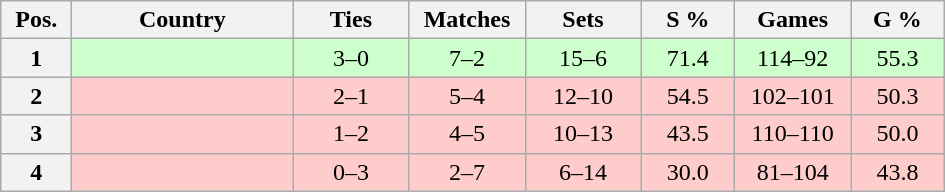<table class="wikitable nowrap" style=text-align:center>
<tr>
<th width=40>Pos.</th>
<th width=140>Country</th>
<th width=70>Ties</th>
<th width=70>Matches</th>
<th width=70>Sets</th>
<th width=55>S %</th>
<th width=70>Games</th>
<th width=55>G %</th>
</tr>
<tr style="background: #CCFFCC;">
<th>1</th>
<td align=left></td>
<td>3–0</td>
<td>7–2</td>
<td>15–6</td>
<td>71.4</td>
<td>114–92</td>
<td>55.3</td>
</tr>
<tr style="background: #FFCCCC;">
<th>2</th>
<td align=left></td>
<td>2–1</td>
<td>5–4</td>
<td>12–10</td>
<td>54.5</td>
<td>102–101</td>
<td>50.3</td>
</tr>
<tr style="background: #FFCCCC;">
<th>3</th>
<td align=left></td>
<td>1–2</td>
<td>4–5</td>
<td>10–13</td>
<td>43.5</td>
<td>110–110</td>
<td>50.0</td>
</tr>
<tr style="background: #FFCCCC;">
<th>4</th>
<td align=left></td>
<td>0–3</td>
<td>2–7</td>
<td>6–14</td>
<td>30.0</td>
<td>81–104</td>
<td>43.8</td>
</tr>
</table>
